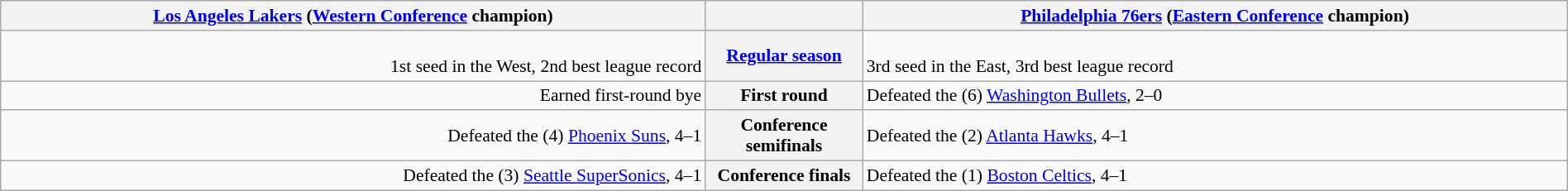<table style="width:100%; font-size:90%" class="wikitable">
<tr valign=top>
<th colspan="2" style="width:45%;"><a href='#'>Los Angeles Lakers</a> (<a href='#'>Western Conference</a> champion)</th>
<th></th>
<th colspan="2" style="width:45%;"><a href='#'>Philadelphia 76ers</a> (<a href='#'>Eastern Conference</a> champion)</th>
</tr>
<tr>
<td align=right><br>1st seed in the West, 2nd best league record</td>
<th colspan=2><a href='#'>Regular season</a></th>
<td><br>3rd seed in the East, 3rd best league record</td>
</tr>
<tr>
<td align=right>Earned first-round bye</td>
<th colspan=2>First round</th>
<td>Defeated the (6) <a href='#'>Washington Bullets</a>, 2–0</td>
</tr>
<tr>
<td align=right>Defeated the (4) <a href='#'>Phoenix Suns</a>, 4–1</td>
<th colspan=2>Conference semifinals</th>
<td>Defeated the (2) <a href='#'>Atlanta Hawks</a>, 4–1</td>
</tr>
<tr>
<td align=right>Defeated the (3) <a href='#'>Seattle SuperSonics</a>, 4–1</td>
<th colspan=2>Conference finals</th>
<td>Defeated the (1) <a href='#'>Boston Celtics</a>, 4–1</td>
</tr>
</table>
